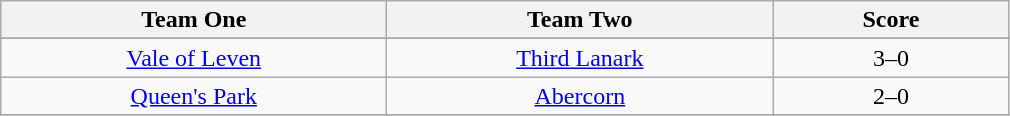<table class="wikitable" style="text-align: center">
<tr>
<th width=250>Team One</th>
<th width=250>Team Two</th>
<th width=150>Score</th>
</tr>
<tr>
</tr>
<tr>
<td><a href='#'>Vale of Leven</a></td>
<td><a href='#'>Third Lanark</a></td>
<td>3–0</td>
</tr>
<tr>
<td><a href='#'>Queen's Park</a></td>
<td><a href='#'>Abercorn</a></td>
<td>2–0</td>
</tr>
<tr>
</tr>
</table>
